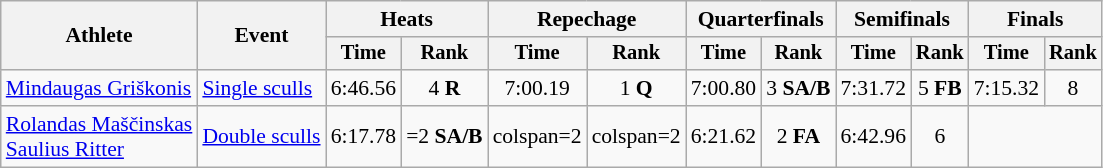<table class="wikitable" style="font-size:90%">
<tr>
<th rowspan="2">Athlete</th>
<th rowspan="2">Event</th>
<th colspan="2">Heats</th>
<th colspan="2">Repechage</th>
<th colspan="2">Quarterfinals</th>
<th colspan="2">Semifinals</th>
<th colspan="2">Finals</th>
</tr>
<tr style="font-size:95%">
<th>Time</th>
<th>Rank</th>
<th>Time</th>
<th>Rank</th>
<th>Time</th>
<th>Rank</th>
<th>Time</th>
<th>Rank</th>
<th>Time</th>
<th>Rank</th>
</tr>
<tr align=center>
<td align=left><a href='#'>Mindaugas Griškonis</a></td>
<td align=left><a href='#'>Single sculls</a></td>
<td>6:46.56</td>
<td>4 <strong>R</strong></td>
<td>7:00.19</td>
<td>1 <strong>Q</strong></td>
<td>7:00.80</td>
<td>3 <strong>SA/B</strong></td>
<td>7:31.72</td>
<td>5 <strong>FB</strong></td>
<td>7:15.32</td>
<td>8</td>
</tr>
<tr align=center>
<td align=left><a href='#'>Rolandas Maščinskas</a><br><a href='#'>Saulius Ritter</a></td>
<td align=left><a href='#'>Double sculls</a></td>
<td>6:17.78</td>
<td>=2 <strong>SA/B</strong></td>
<td>colspan=2 </td>
<td>colspan=2 </td>
<td>6:21.62</td>
<td>2 <strong>FA</strong></td>
<td>6:42.96</td>
<td>6</td>
</tr>
</table>
